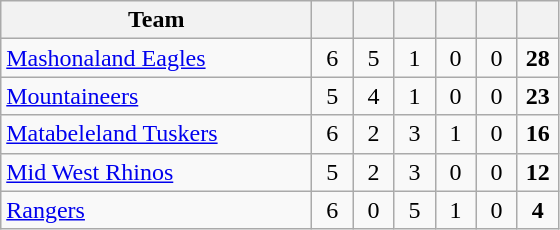<table class="wikitable" style="text-align:center">
<tr>
<th style="width:200px">Team</th>
<th width="20"></th>
<th width="20"></th>
<th width="20"></th>
<th width="20"></th>
<th width="20"></th>
<th width="20"></th>
</tr>
<tr>
<td style="text-align:left;"><a href='#'>Mashonaland Eagles</a></td>
<td>6</td>
<td>5</td>
<td>1</td>
<td>0</td>
<td>0</td>
<td><strong>28</strong></td>
</tr>
<tr>
<td style="text-align:left;"><a href='#'>Mountaineers</a></td>
<td>5</td>
<td>4</td>
<td>1</td>
<td>0</td>
<td>0</td>
<td><strong>23</strong></td>
</tr>
<tr>
<td style="text-align:left;"><a href='#'>Matabeleland Tuskers</a></td>
<td>6</td>
<td>2</td>
<td>3</td>
<td>1</td>
<td>0</td>
<td><strong>16</strong></td>
</tr>
<tr>
<td style="text-align:left;"><a href='#'>Mid West Rhinos</a></td>
<td>5</td>
<td>2</td>
<td>3</td>
<td>0</td>
<td>0</td>
<td><strong>12</strong></td>
</tr>
<tr>
<td style="text-align:left;"><a href='#'>Rangers</a></td>
<td>6</td>
<td>0</td>
<td>5</td>
<td>1</td>
<td>0</td>
<td><strong>4</strong></td>
</tr>
</table>
